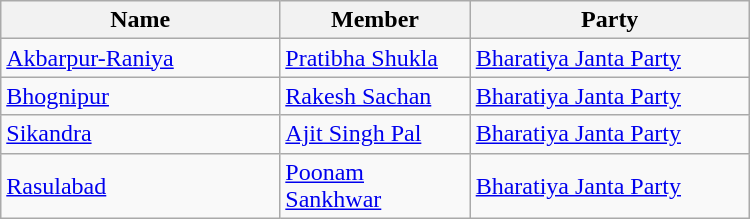<table class="wikitable" width="500px">
<tr>
<th width="150px">Name</th>
<th width="100px">Member</th>
<th width="150px">Party</th>
</tr>
<tr>
<td><a href='#'>Akbarpur-Raniya</a></td>
<td><a href='#'>Pratibha Shukla</a></td>
<td><a href='#'>Bharatiya Janta Party</a></td>
</tr>
<tr>
<td><a href='#'>Bhognipur</a></td>
<td><a href='#'>Rakesh Sachan</a></td>
<td><a href='#'>Bharatiya Janta Party</a></td>
</tr>
<tr>
<td><a href='#'>Sikandra</a></td>
<td><a href='#'>Ajit Singh Pal</a></td>
<td><a href='#'>Bharatiya Janta Party</a></td>
</tr>
<tr>
<td><a href='#'>Rasulabad</a></td>
<td><a href='#'>Poonam Sankhwar</a></td>
<td><a href='#'>Bharatiya Janta Party</a></td>
</tr>
</table>
